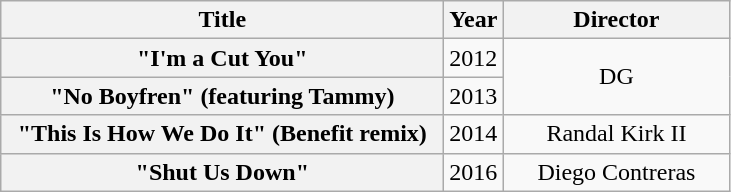<table class="wikitable plainrowheaders" style="text-align:center;">
<tr>
<th scope="col" style="width:18em;">Title</th>
<th scope="col">Year</th>
<th scope="col" style="width:9em;">Director</th>
</tr>
<tr>
<th scope="row">"I'm a Cut You"</th>
<td>2012</td>
<td rowspan="2">DG</td>
</tr>
<tr>
<th scope="row">"No Boyfren" (featuring Tammy)</th>
<td>2013</td>
</tr>
<tr>
<th scope="row">"This Is How We Do It" (Benefit remix)</th>
<td>2014</td>
<td>Randal Kirk II </td>
</tr>
<tr>
<th scope="row">"Shut Us Down"</th>
<td>2016</td>
<td>Diego Contreras</td>
</tr>
</table>
